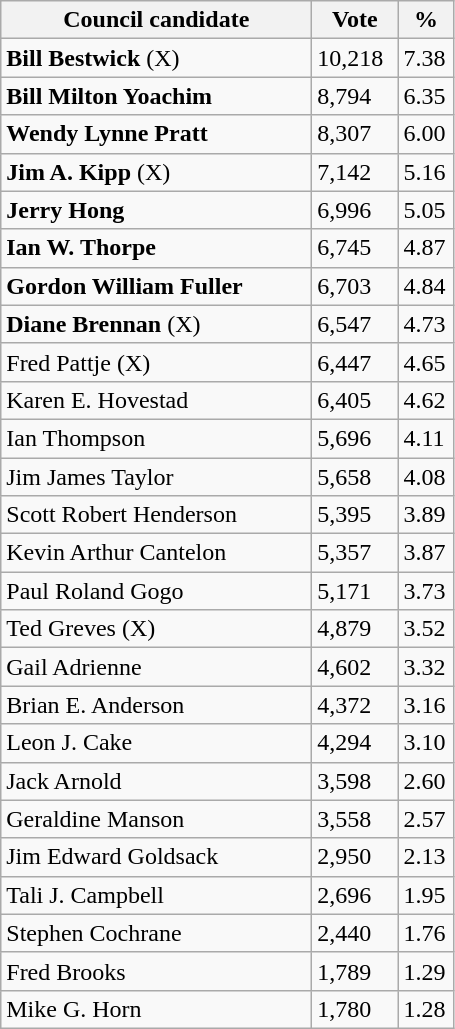<table class="wikitable">
<tr>
<th bgcolor="#DDDDFF" width="200px">Council candidate</th>
<th bgcolor="#DDDDFF" width="50px">Vote</th>
<th bgcolor="#DDDDFF" width="30px">%</th>
</tr>
<tr>
<td><strong>Bill Bestwick</strong> (X)</td>
<td>10,218</td>
<td>7.38</td>
</tr>
<tr>
<td><strong>Bill Milton Yoachim</strong></td>
<td>8,794</td>
<td>6.35</td>
</tr>
<tr>
<td><strong>Wendy Lynne Pratt</strong></td>
<td>8,307</td>
<td>6.00</td>
</tr>
<tr>
<td><strong>Jim A. Kipp</strong> (X)</td>
<td>7,142</td>
<td>5.16</td>
</tr>
<tr>
<td><strong>Jerry Hong</strong></td>
<td>6,996</td>
<td>5.05</td>
</tr>
<tr>
<td><strong>Ian W. Thorpe</strong></td>
<td>6,745</td>
<td>4.87</td>
</tr>
<tr>
<td><strong>Gordon William Fuller</strong></td>
<td>6,703</td>
<td>4.84</td>
</tr>
<tr>
<td><strong>Diane Brennan</strong> (X)</td>
<td>6,547</td>
<td>4.73</td>
</tr>
<tr>
<td>Fred Pattje (X)</td>
<td>6,447</td>
<td>4.65</td>
</tr>
<tr>
<td>Karen E. Hovestad</td>
<td>6,405</td>
<td>4.62</td>
</tr>
<tr>
<td>Ian Thompson</td>
<td>5,696</td>
<td>4.11</td>
</tr>
<tr>
<td>Jim James Taylor</td>
<td>5,658</td>
<td>4.08</td>
</tr>
<tr>
<td>Scott Robert Henderson</td>
<td>5,395</td>
<td>3.89</td>
</tr>
<tr>
<td>Kevin Arthur Cantelon</td>
<td>5,357</td>
<td>3.87</td>
</tr>
<tr>
<td>Paul Roland Gogo</td>
<td>5,171</td>
<td>3.73</td>
</tr>
<tr>
<td>Ted Greves (X)</td>
<td>4,879</td>
<td>3.52</td>
</tr>
<tr>
<td>Gail Adrienne</td>
<td>4,602</td>
<td>3.32</td>
</tr>
<tr>
<td>Brian E. Anderson</td>
<td>4,372</td>
<td>3.16</td>
</tr>
<tr>
<td>Leon J. Cake</td>
<td>4,294</td>
<td>3.10</td>
</tr>
<tr>
<td>Jack Arnold</td>
<td>3,598</td>
<td>2.60</td>
</tr>
<tr>
<td>Geraldine Manson</td>
<td>3,558</td>
<td>2.57</td>
</tr>
<tr>
<td>Jim Edward Goldsack</td>
<td>2,950</td>
<td>2.13</td>
</tr>
<tr>
<td>Tali J. Campbell</td>
<td>2,696</td>
<td>1.95</td>
</tr>
<tr>
<td>Stephen Cochrane</td>
<td>2,440</td>
<td>1.76</td>
</tr>
<tr>
<td>Fred Brooks</td>
<td>1,789</td>
<td>1.29</td>
</tr>
<tr>
<td>Mike G. Horn</td>
<td>1,780</td>
<td>1.28</td>
</tr>
</table>
